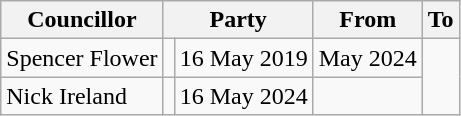<table class=wikitable>
<tr>
<th>Councillor</th>
<th colspan=2>Party</th>
<th>From</th>
<th>To</th>
</tr>
<tr>
<td>Spencer Flower</td>
<td></td>
<td align=right>16 May 2019</td>
<td align=right>May 2024</td>
</tr>
<tr>
<td>Nick Ireland</td>
<td></td>
<td align=right>16 May 2024</td>
<td align=right></td>
</tr>
</table>
